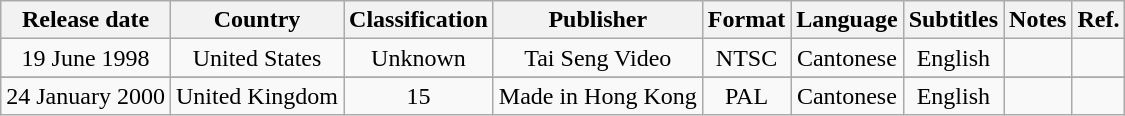<table class="wikitable">
<tr>
<th>Release date</th>
<th>Country</th>
<th>Classification</th>
<th>Publisher</th>
<th>Format</th>
<th>Language</th>
<th>Subtitles</th>
<th>Notes</th>
<th>Ref.</th>
</tr>
<tr style="text-align:center;">
<td>19 June 1998</td>
<td>United States</td>
<td>Unknown</td>
<td>Tai Seng Video</td>
<td>NTSC</td>
<td>Cantonese</td>
<td>English</td>
<td></td>
<td></td>
</tr>
<tr>
</tr>
<tr style="text-align:center;">
<td>24 January 2000</td>
<td>United Kingdom</td>
<td>15</td>
<td>Made in Hong Kong</td>
<td>PAL</td>
<td>Cantonese</td>
<td>English</td>
<td></td>
<td></td>
</tr>
</table>
